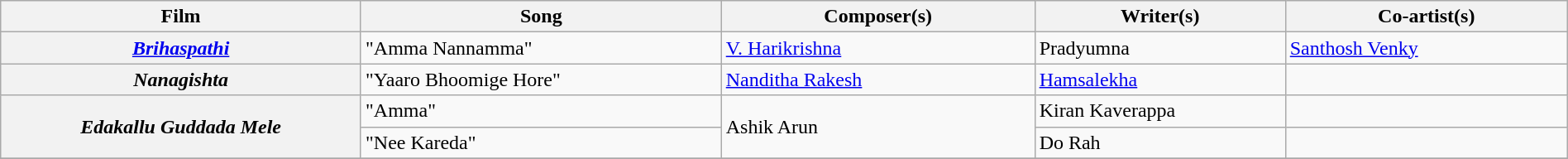<table class="wikitable plainrowheaders" width="100%" textcolor:#000;">
<tr>
<th scope="col" width=23%><strong>Film</strong></th>
<th scope="col" width=23%><strong>Song</strong></th>
<th scope="col" width=20%><strong>Composer(s)</strong></th>
<th scope="col" width=16%><strong>Writer(s)</strong></th>
<th scope="col" width=18%><strong>Co-artist(s)</strong></th>
</tr>
<tr>
<th><em><a href='#'>Brihaspathi</a></em></th>
<td>"Amma Nannamma"</td>
<td><a href='#'>V. Harikrishna</a></td>
<td>Pradyumna</td>
<td><a href='#'>Santhosh Venky</a></td>
</tr>
<tr>
<th><em>Nanagishta</em></th>
<td>"Yaaro Bhoomige Hore"</td>
<td><a href='#'>Nanditha Rakesh</a></td>
<td><a href='#'>Hamsalekha</a></td>
<td></td>
</tr>
<tr>
<th rowspan="2"><em>Edakallu Guddada Mele</em></th>
<td>"Amma"</td>
<td rowspan="2">Ashik Arun</td>
<td>Kiran Kaverappa</td>
<td></td>
</tr>
<tr>
<td>"Nee Kareda"</td>
<td>Do Rah</td>
<td></td>
</tr>
<tr>
</tr>
</table>
